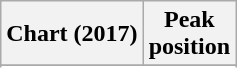<table class="wikitable sortable plainrowheaders" style="text-align:center">
<tr>
<th scope="col">Chart (2017)</th>
<th scope="col">Peak<br> position</th>
</tr>
<tr>
</tr>
<tr>
</tr>
<tr>
</tr>
<tr>
</tr>
</table>
